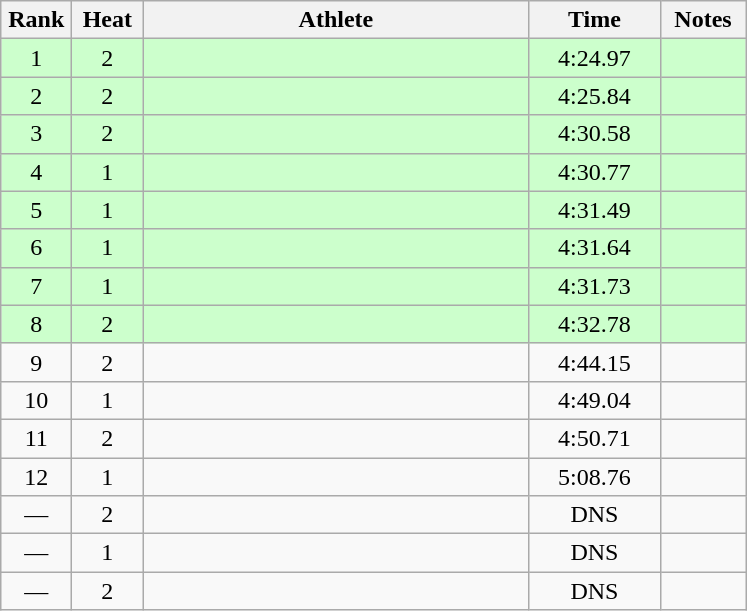<table class="wikitable" style="text-align:center">
<tr>
<th width=40>Rank</th>
<th width=40>Heat</th>
<th width=250>Athlete</th>
<th width=80>Time</th>
<th width=50>Notes</th>
</tr>
<tr bgcolor="ccffcc">
<td>1</td>
<td>2</td>
<td align=left></td>
<td>4:24.97</td>
<td></td>
</tr>
<tr bgcolor="ccffcc">
<td>2</td>
<td>2</td>
<td align=left></td>
<td>4:25.84</td>
<td></td>
</tr>
<tr bgcolor="ccffcc">
<td>3</td>
<td>2</td>
<td align=left></td>
<td>4:30.58</td>
<td></td>
</tr>
<tr bgcolor="ccffcc">
<td>4</td>
<td>1</td>
<td align=left></td>
<td>4:30.77</td>
<td></td>
</tr>
<tr bgcolor="ccffcc">
<td>5</td>
<td>1</td>
<td align=left></td>
<td>4:31.49</td>
<td></td>
</tr>
<tr bgcolor="ccffcc">
<td>6</td>
<td>1</td>
<td align=left></td>
<td>4:31.64</td>
<td></td>
</tr>
<tr bgcolor="ccffcc">
<td>7</td>
<td>1</td>
<td align=left></td>
<td>4:31.73</td>
<td></td>
</tr>
<tr bgcolor="ccffcc">
<td>8</td>
<td>2</td>
<td align=left></td>
<td>4:32.78</td>
<td></td>
</tr>
<tr>
<td>9</td>
<td>2</td>
<td align=left></td>
<td>4:44.15</td>
<td></td>
</tr>
<tr>
<td>10</td>
<td>1</td>
<td align=left></td>
<td>4:49.04</td>
<td></td>
</tr>
<tr>
<td>11</td>
<td>2</td>
<td align=left></td>
<td>4:50.71</td>
<td></td>
</tr>
<tr>
<td>12</td>
<td>1</td>
<td align=left></td>
<td>5:08.76</td>
<td></td>
</tr>
<tr>
<td>—</td>
<td>2</td>
<td align=left></td>
<td>DNS</td>
<td></td>
</tr>
<tr>
<td>—</td>
<td>1</td>
<td align=left></td>
<td>DNS</td>
<td></td>
</tr>
<tr>
<td>—</td>
<td>2</td>
<td align=left></td>
<td>DNS</td>
<td></td>
</tr>
</table>
